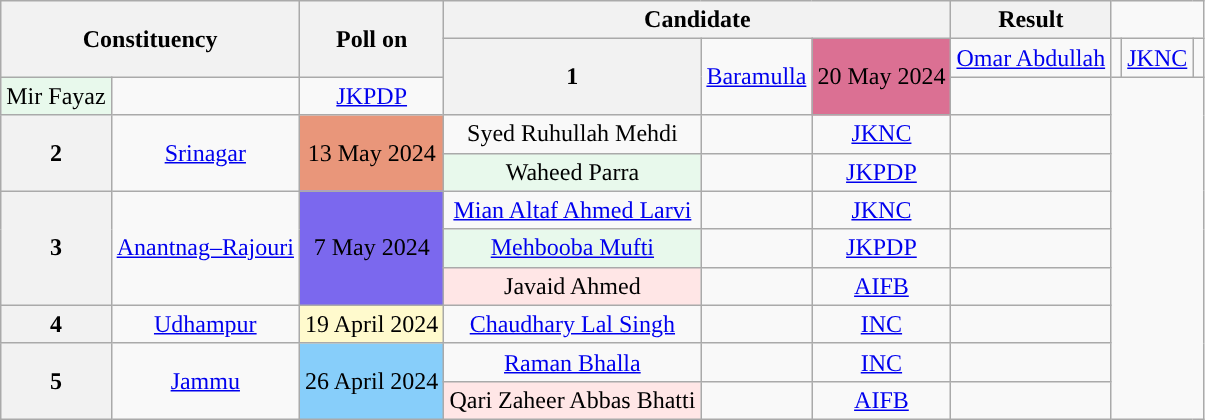<table class="wikitable sortable" style="text-align:center;">
<tr>
<th colspan="2" rowspan="2">Constituency</th>
<th rowspan="2">Poll on</th>
<th colspan="3">Candidate</th>
<th>Result</th>
</tr>
<tr>
<th rowspan="2">1</th>
<td rowspan="2"><a href='#'>Baramulla</a></td>
<td rowspan="2" bgcolor=#DB7093>20 May 2024</td>
<td><a href='#'>Omar Abdullah</a></td>
<td></td>
<td><a href='#'>JKNC</a></td>
<td></td>
</tr>
<tr>
<td style="background:#e8f9ec">Mir Fayaz</td>
<td></td>
<td><a href='#'>JKPDP</a></td>
<td></td>
</tr>
<tr>
<th rowspan="2">2</th>
<td rowspan="2"><a href='#'>Srinagar</a></td>
<td rowspan="2" bgcolor=#E9967A>13 May 2024</td>
<td>Syed Ruhullah Mehdi</td>
<td></td>
<td><a href='#'>JKNC</a></td>
<td></td>
</tr>
<tr>
<td style="background:#e8f9ec">Waheed Parra</td>
<td></td>
<td><a href='#'>JKPDP</a></td>
<td></td>
</tr>
<tr>
<th rowspan="3">3</th>
<td rowspan="3"><a href='#'>Anantnag–Rajouri</a></td>
<td rowspan="3" bgcolor="#7B68EE">7 May 2024</td>
<td><a href='#'>Mian Altaf Ahmed Larvi</a></td>
<td></td>
<td><a href='#'>JKNC</a></td>
<td></td>
</tr>
<tr>
<td style="background:#e8f9ec"><a href='#'>Mehbooba Mufti</a></td>
<td></td>
<td><a href='#'>JKPDP</a></td>
<td></td>
</tr>
<tr>
<td style="background:#FFE6E6">Javaid Ahmed</td>
<td></td>
<td><a href='#'>AIFB</a></td>
<td></td>
</tr>
<tr>
<th>4</th>
<td><a href='#'>Udhampur</a></td>
<td bgcolor=#FFFACD>19 April 2024</td>
<td><a href='#'>Chaudhary Lal Singh</a></td>
<td></td>
<td><a href='#'>INC</a></td>
<td></td>
</tr>
<tr>
<th rowspan="2">5</th>
<td rowspan="2"><a href='#'>Jammu</a></td>
<td rowspan="2" bgcolor=#87CEFA>26 April 2024</td>
<td><a href='#'>Raman Bhalla</a></td>
<td></td>
<td><a href='#'>INC</a></td>
<td></td>
</tr>
<tr>
<td style="background:#FFE6E6">Qari Zaheer Abbas Bhatti</td>
<td></td>
<td><a href='#'>AIFB</a></td>
<td></td>
</tr>
</table>
